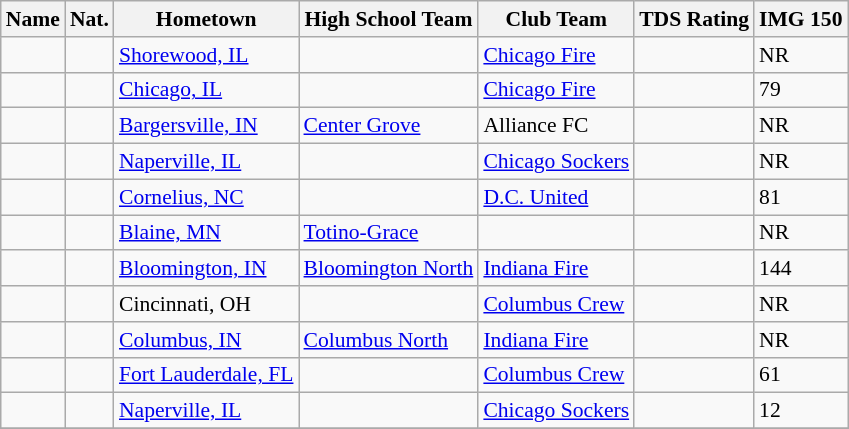<table class="wikitable" style="font-size:90%;" border="1">
<tr>
<th>Name</th>
<th>Nat.</th>
<th>Hometown</th>
<th>High School Team</th>
<th>Club Team</th>
<th>TDS Rating</th>
<th>IMG 150</th>
</tr>
<tr>
<td></td>
<td></td>
<td><a href='#'>Shorewood, IL</a></td>
<td></td>
<td><a href='#'>Chicago Fire</a></td>
<td></td>
<td>NR</td>
</tr>
<tr>
<td></td>
<td></td>
<td><a href='#'>Chicago, IL</a></td>
<td></td>
<td><a href='#'>Chicago Fire</a></td>
<td></td>
<td>79</td>
</tr>
<tr>
<td></td>
<td></td>
<td><a href='#'>Bargersville, IN</a></td>
<td><a href='#'>Center Grove</a></td>
<td>Alliance FC</td>
<td></td>
<td>NR</td>
</tr>
<tr>
<td></td>
<td></td>
<td><a href='#'>Naperville, IL</a></td>
<td></td>
<td><a href='#'>Chicago Sockers</a></td>
<td></td>
<td>NR</td>
</tr>
<tr>
<td></td>
<td></td>
<td><a href='#'>Cornelius, NC</a></td>
<td></td>
<td><a href='#'>D.C. United</a></td>
<td></td>
<td>81</td>
</tr>
<tr>
<td></td>
<td></td>
<td><a href='#'>Blaine, MN</a></td>
<td><a href='#'>Totino-Grace</a></td>
<td></td>
<td></td>
<td>NR</td>
</tr>
<tr>
<td></td>
<td></td>
<td><a href='#'>Bloomington, IN</a></td>
<td><a href='#'>Bloomington North</a></td>
<td><a href='#'>Indiana Fire</a></td>
<td></td>
<td>144</td>
</tr>
<tr>
<td></td>
<td></td>
<td>Cincinnati, OH</td>
<td></td>
<td><a href='#'>Columbus Crew</a></td>
<td></td>
<td>NR</td>
</tr>
<tr>
<td></td>
<td></td>
<td><a href='#'>Columbus, IN</a></td>
<td><a href='#'>Columbus North</a></td>
<td><a href='#'>Indiana Fire</a></td>
<td></td>
<td>NR</td>
</tr>
<tr>
<td></td>
<td></td>
<td><a href='#'>Fort Lauderdale, FL</a></td>
<td></td>
<td><a href='#'>Columbus Crew</a></td>
<td></td>
<td>61</td>
</tr>
<tr>
<td></td>
<td></td>
<td><a href='#'>Naperville, IL</a></td>
<td></td>
<td><a href='#'>Chicago Sockers</a></td>
<td></td>
<td>12</td>
</tr>
<tr>
</tr>
</table>
